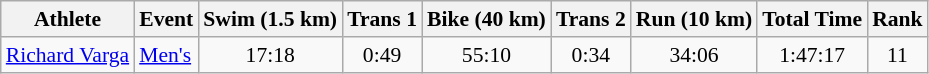<table class="wikitable" style="font-size:90%">
<tr>
<th>Athlete</th>
<th>Event</th>
<th>Swim (1.5 km)</th>
<th>Trans 1</th>
<th>Bike (40 km)</th>
<th>Trans 2</th>
<th>Run (10 km)</th>
<th>Total Time</th>
<th>Rank</th>
</tr>
<tr align=center>
<td align=left><a href='#'>Richard Varga</a></td>
<td align=left><a href='#'>Men's</a></td>
<td>17:18</td>
<td>0:49</td>
<td>55:10</td>
<td>0:34</td>
<td>34:06</td>
<td>1:47:17</td>
<td>11</td>
</tr>
</table>
